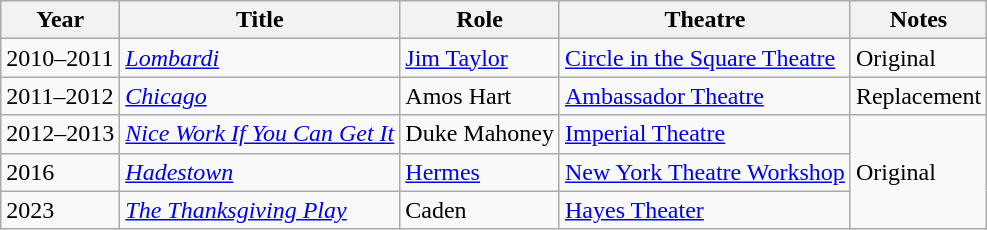<table class="wikitable">
<tr>
<th>Year</th>
<th>Title</th>
<th>Role</th>
<th>Theatre</th>
<th>Notes</th>
</tr>
<tr>
<td>2010–2011</td>
<td><em><a href='#'>Lombardi</a></em></td>
<td><a href='#'>Jim Taylor</a></td>
<td><a href='#'>Circle in the Square Theatre</a></td>
<td>Original</td>
</tr>
<tr>
<td>2011–2012</td>
<td><em><a href='#'>Chicago</a></em></td>
<td>Amos Hart</td>
<td><a href='#'>Ambassador Theatre</a></td>
<td>Replacement</td>
</tr>
<tr>
<td>2012–2013</td>
<td><em><a href='#'>Nice Work If You Can Get It</a></em></td>
<td>Duke Mahoney</td>
<td><a href='#'>Imperial Theatre</a></td>
<td rowspan="3">Original</td>
</tr>
<tr>
<td>2016</td>
<td><em><a href='#'>Hadestown</a></em></td>
<td><a href='#'>Hermes</a></td>
<td><a href='#'>New York Theatre Workshop</a></td>
</tr>
<tr>
<td>2023</td>
<td><em><a href='#'>The Thanksgiving Play</a></em></td>
<td>Caden</td>
<td><a href='#'>Hayes Theater</a></td>
</tr>
</table>
